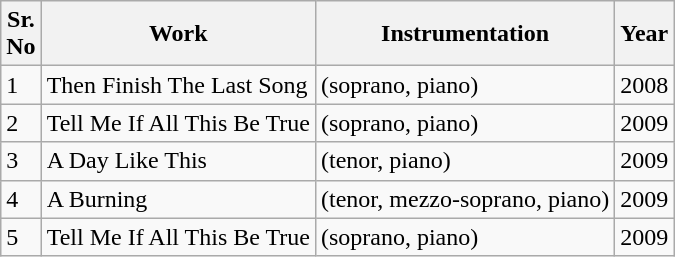<table class="wikitable">
<tr>
<th>Sr.<br>No</th>
<th>Work</th>
<th>Instrumentation</th>
<th>Year</th>
</tr>
<tr>
<td>1</td>
<td>Then Finish The Last Song</td>
<td>(soprano, piano)</td>
<td>2008</td>
</tr>
<tr>
<td>2</td>
<td>Tell Me If All This Be True</td>
<td>(soprano, piano)</td>
<td>2009</td>
</tr>
<tr>
<td>3</td>
<td>A Day Like This</td>
<td>(tenor, piano)</td>
<td>2009</td>
</tr>
<tr>
<td>4</td>
<td>A Burning</td>
<td>(tenor, mezzo-soprano, piano)</td>
<td>2009</td>
</tr>
<tr>
<td>5</td>
<td>Tell Me If All This Be True</td>
<td>(soprano, piano)</td>
<td>2009</td>
</tr>
</table>
